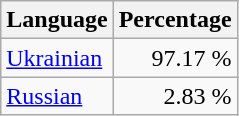<table class="wikitable">
<tr>
<th>Language</th>
<th>Percentage</th>
</tr>
<tr>
<td><a href='#'>Ukrainian</a></td>
<td align="right">97.17 %</td>
</tr>
<tr>
<td><a href='#'>Russian</a></td>
<td align="right">2.83 %</td>
</tr>
</table>
